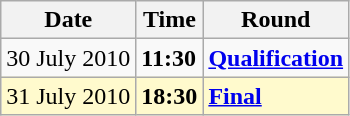<table class="wikitable">
<tr>
<th>Date</th>
<th>Time</th>
<th>Round</th>
</tr>
<tr>
<td>30 July 2010</td>
<td><strong>11:30</strong></td>
<td><strong><a href='#'>Qualification</a></strong></td>
</tr>
<tr style=background:lemonchiffon>
<td>31 July 2010</td>
<td><strong>18:30</strong></td>
<td><strong><a href='#'>Final</a></strong></td>
</tr>
</table>
